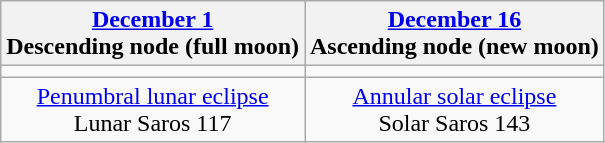<table class="wikitable">
<tr>
<th><a href='#'>December 1</a><br>Descending node (full moon)<br></th>
<th><a href='#'>December 16</a><br>Ascending node (new moon)<br></th>
</tr>
<tr>
<td></td>
<td></td>
</tr>
<tr align=center>
<td><a href='#'>Penumbral lunar eclipse</a><br>Lunar Saros 117</td>
<td><a href='#'>Annular solar eclipse</a><br>Solar Saros 143</td>
</tr>
</table>
